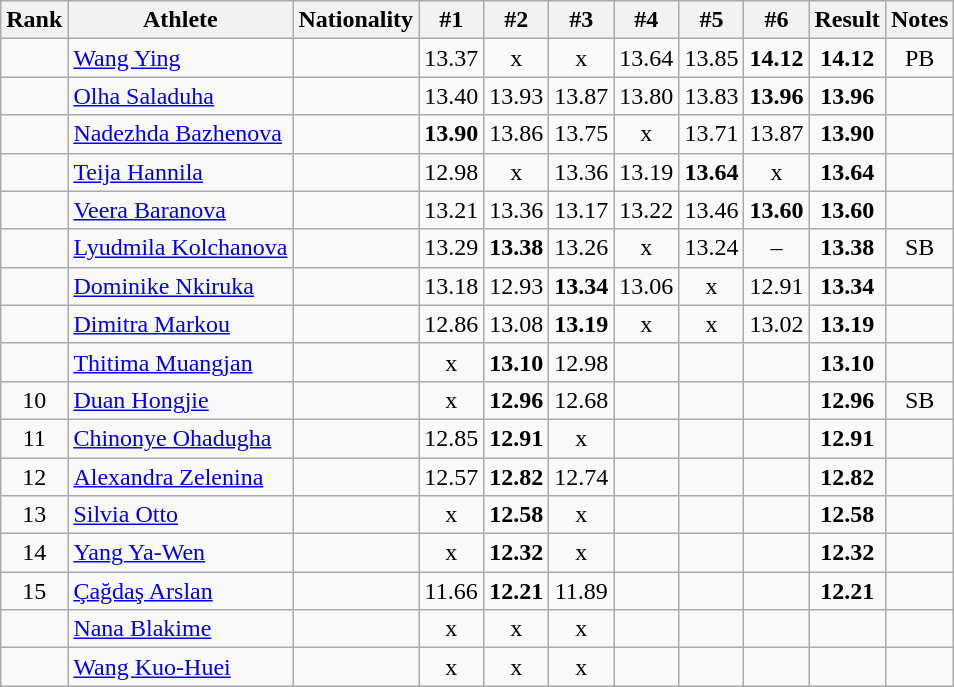<table class="wikitable sortable" style="text-align:center">
<tr>
<th>Rank</th>
<th>Athlete</th>
<th>Nationality</th>
<th>#1</th>
<th>#2</th>
<th>#3</th>
<th>#4</th>
<th>#5</th>
<th>#6</th>
<th>Result</th>
<th>Notes</th>
</tr>
<tr>
<td></td>
<td align="left"><a href='#'>Wang Ying</a></td>
<td align=left></td>
<td>13.37</td>
<td>x</td>
<td>x</td>
<td>13.64</td>
<td>13.85</td>
<td><strong>14.12</strong></td>
<td><strong>14.12</strong></td>
<td>PB</td>
</tr>
<tr>
<td></td>
<td align="left"><a href='#'>Olha Saladuha</a></td>
<td align=left></td>
<td>13.40</td>
<td>13.93</td>
<td>13.87</td>
<td>13.80</td>
<td>13.83</td>
<td><strong>13.96</strong></td>
<td><strong>13.96</strong></td>
<td></td>
</tr>
<tr>
<td></td>
<td align="left"><a href='#'>Nadezhda Bazhenova</a></td>
<td align=left></td>
<td><strong>13.90</strong></td>
<td>13.86</td>
<td>13.75</td>
<td>x</td>
<td>13.71</td>
<td>13.87</td>
<td><strong>13.90</strong></td>
<td></td>
</tr>
<tr>
<td></td>
<td align="left"><a href='#'>Teija Hannila</a></td>
<td align=left></td>
<td>12.98</td>
<td>x</td>
<td>13.36</td>
<td>13.19</td>
<td><strong>13.64</strong></td>
<td>x</td>
<td><strong>13.64</strong></td>
<td></td>
</tr>
<tr>
<td></td>
<td align="left"><a href='#'>Veera Baranova</a></td>
<td align=left></td>
<td>13.21</td>
<td>13.36</td>
<td>13.17</td>
<td>13.22</td>
<td>13.46</td>
<td><strong>13.60</strong></td>
<td><strong>13.60</strong></td>
<td></td>
</tr>
<tr>
<td></td>
<td align="left"><a href='#'>Lyudmila Kolchanova</a></td>
<td align=left></td>
<td>13.29</td>
<td><strong>13.38</strong></td>
<td>13.26</td>
<td>x</td>
<td>13.24</td>
<td>–</td>
<td><strong>13.38</strong></td>
<td>SB</td>
</tr>
<tr>
<td></td>
<td align="left"><a href='#'>Dominike Nkiruka</a></td>
<td align=left></td>
<td>13.18</td>
<td>12.93</td>
<td><strong>13.34</strong></td>
<td>13.06</td>
<td>x</td>
<td>12.91</td>
<td><strong>13.34</strong></td>
<td></td>
</tr>
<tr>
<td></td>
<td align="left"><a href='#'>Dimitra Markou</a></td>
<td align=left></td>
<td>12.86</td>
<td>13.08</td>
<td><strong>13.19</strong></td>
<td>x</td>
<td>x</td>
<td>13.02</td>
<td><strong>13.19</strong></td>
<td></td>
</tr>
<tr>
<td></td>
<td align="left"><a href='#'>Thitima Muangjan</a></td>
<td align=left></td>
<td>x</td>
<td><strong>13.10</strong></td>
<td>12.98</td>
<td></td>
<td></td>
<td></td>
<td><strong>13.10</strong></td>
<td></td>
</tr>
<tr>
<td>10</td>
<td align="left"><a href='#'>Duan Hongjie</a></td>
<td align=left></td>
<td>x</td>
<td><strong>12.96</strong></td>
<td>12.68</td>
<td></td>
<td></td>
<td></td>
<td><strong>12.96</strong></td>
<td>SB</td>
</tr>
<tr>
<td>11</td>
<td align="left"><a href='#'>Chinonye Ohadugha</a></td>
<td align=left></td>
<td>12.85</td>
<td><strong>12.91</strong></td>
<td>x</td>
<td></td>
<td></td>
<td></td>
<td><strong>12.91</strong></td>
<td></td>
</tr>
<tr>
<td>12</td>
<td align="left"><a href='#'>Alexandra Zelenina</a></td>
<td align=left></td>
<td>12.57</td>
<td><strong>12.82</strong></td>
<td>12.74</td>
<td></td>
<td></td>
<td></td>
<td><strong>12.82</strong></td>
<td></td>
</tr>
<tr>
<td>13</td>
<td align="left"><a href='#'>Silvia Otto</a></td>
<td align=left></td>
<td>x</td>
<td><strong>12.58</strong></td>
<td>x</td>
<td></td>
<td></td>
<td></td>
<td><strong>12.58</strong></td>
<td></td>
</tr>
<tr>
<td>14</td>
<td align="left"><a href='#'>Yang Ya-Wen</a></td>
<td align=left></td>
<td>x</td>
<td><strong>12.32</strong></td>
<td>x</td>
<td></td>
<td></td>
<td></td>
<td><strong>12.32</strong></td>
<td></td>
</tr>
<tr>
<td>15</td>
<td align="left"><a href='#'>Çağdaş Arslan</a></td>
<td align=left></td>
<td>11.66</td>
<td><strong>12.21</strong></td>
<td>11.89</td>
<td></td>
<td></td>
<td></td>
<td><strong>12.21</strong></td>
<td></td>
</tr>
<tr>
<td></td>
<td align="left"><a href='#'>Nana Blakime</a></td>
<td align=left></td>
<td>x</td>
<td>x</td>
<td>x</td>
<td></td>
<td></td>
<td></td>
<td><strong></strong></td>
<td></td>
</tr>
<tr>
<td></td>
<td align="left"><a href='#'>Wang Kuo-Huei</a></td>
<td align=left></td>
<td>x</td>
<td>x</td>
<td>x</td>
<td></td>
<td></td>
<td></td>
<td><strong></strong></td>
<td></td>
</tr>
</table>
